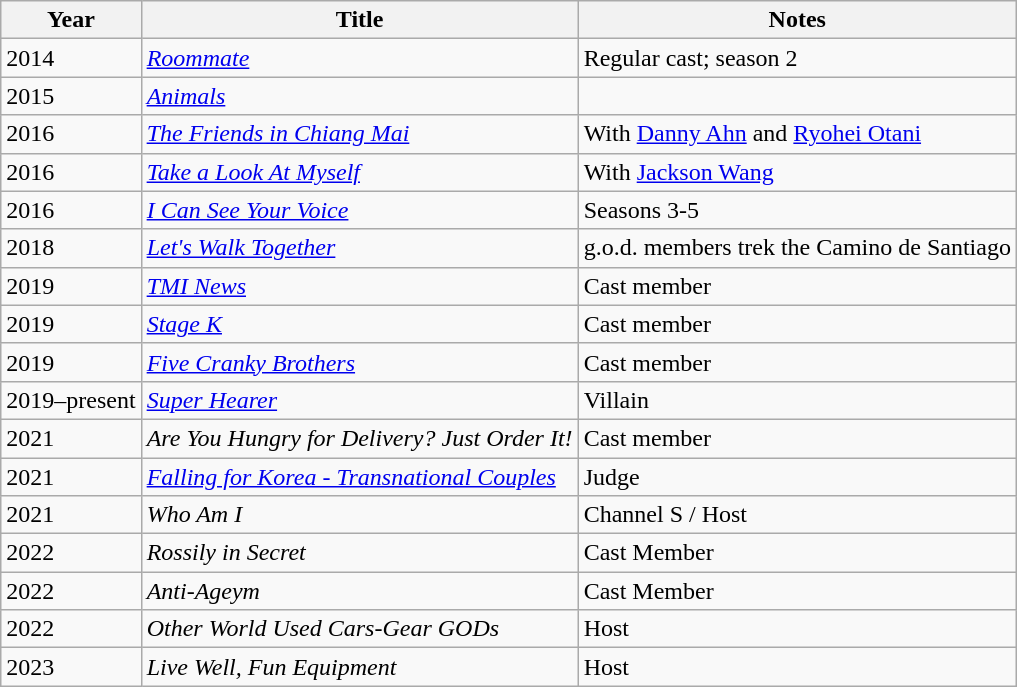<table class="wikitable sortable">
<tr>
<th>Year</th>
<th>Title</th>
<th>Notes</th>
</tr>
<tr>
<td>2014</td>
<td><em><a href='#'>Roommate</a></em></td>
<td>Regular cast; season 2</td>
</tr>
<tr>
<td>2015</td>
<td><em><a href='#'>Animals</a></em></td>
<td></td>
</tr>
<tr>
<td>2016</td>
<td><em><a href='#'>The Friends in Chiang Mai</a></em></td>
<td>With <a href='#'>Danny Ahn</a> and <a href='#'>Ryohei Otani</a></td>
</tr>
<tr>
<td>2016</td>
<td><em><a href='#'>Take a Look At Myself</a></em></td>
<td>With <a href='#'>Jackson Wang</a></td>
</tr>
<tr>
<td>2016</td>
<td><em><a href='#'>I Can See Your Voice</a></em></td>
<td>Seasons 3-5</td>
</tr>
<tr>
<td>2018</td>
<td><em><a href='#'>Let's Walk Together</a></em></td>
<td>g.o.d. members trek the Camino de Santiago</td>
</tr>
<tr>
<td>2019</td>
<td><em><a href='#'>TMI News</a></em></td>
<td>Cast member</td>
</tr>
<tr>
<td>2019</td>
<td><em><a href='#'>Stage K</a></em></td>
<td>Cast member</td>
</tr>
<tr>
<td>2019</td>
<td><em><a href='#'>Five Cranky Brothers</a></em></td>
<td>Cast member</td>
</tr>
<tr>
<td>2019–present</td>
<td><em><a href='#'>Super Hearer</a></em></td>
<td>Villain</td>
</tr>
<tr>
<td>2021</td>
<td><em>Are You Hungry for Delivery? Just Order It!</em></td>
<td>Cast member</td>
</tr>
<tr>
<td>2021</td>
<td><em><a href='#'>Falling for Korea - Transnational Couples</a></em></td>
<td>Judge </td>
</tr>
<tr>
<td>2021</td>
<td><em>Who Am I</em></td>
<td>Channel S / Host </td>
</tr>
<tr>
<td>2022</td>
<td><em>Rossily in Secret</em></td>
<td>Cast Member</td>
</tr>
<tr>
<td>2022</td>
<td><em>Anti-Ageym</em></td>
<td>Cast Member</td>
</tr>
<tr>
<td>2022</td>
<td><em>Other World Used Cars-Gear GODs</em></td>
<td>Host</td>
</tr>
<tr>
<td>2023</td>
<td><em>Live Well, Fun Equipment</em></td>
<td>Host</td>
</tr>
</table>
